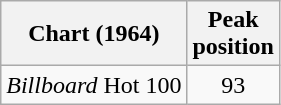<table class="wikitable">
<tr>
<th>Chart (1964)</th>
<th>Peak<br>position</th>
</tr>
<tr>
<td><em>Billboard</em> Hot 100</td>
<td align="center">93</td>
</tr>
</table>
